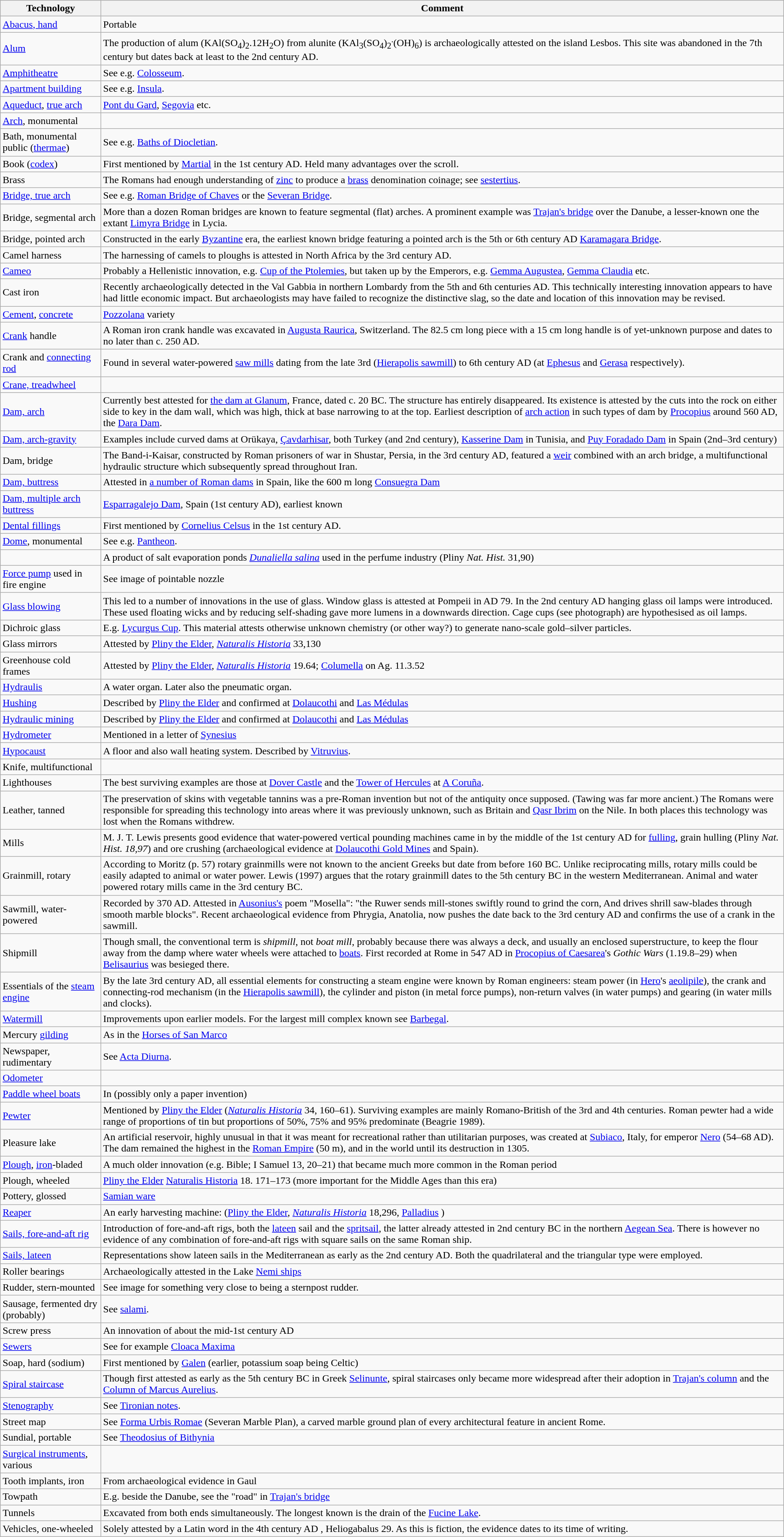<table class="wikitable mw-collapsible">
<tr>
<th>Technology</th>
<th>Comment</th>
</tr>
<tr>
<td><a href='#'>Abacus, hand</a></td>
<td>Portable</td>
</tr>
<tr>
<td><a href='#'>Alum</a></td>
<td>The production of alum (KAl(SO<sub>4</sub>)<sub>2</sub>.12H<sub>2</sub>O) from alunite (KAl<sub>3</sub>(SO<sub>4</sub>)<sub>2</sub><sup>.</sup>(OH)<sub>6</sub>) is archaeologically attested on the island Lesbos. This site was abandoned in the 7th century but dates back at least to the 2nd century AD.</td>
</tr>
<tr>
<td><a href='#'>Amphitheatre</a></td>
<td>See e.g. <a href='#'>Colosseum</a>.</td>
</tr>
<tr>
<td><a href='#'>Apartment building</a></td>
<td>See e.g. <a href='#'>Insula</a>.</td>
</tr>
<tr>
<td><a href='#'>Aqueduct</a>, <a href='#'>true arch</a></td>
<td><a href='#'>Pont du Gard</a>, <a href='#'>Segovia</a> etc.</td>
</tr>
<tr>
<td><a href='#'>Arch</a>, monumental</td>
<td></td>
</tr>
<tr>
<td>Bath, monumental public (<a href='#'>thermae</a>)</td>
<td>See e.g. <a href='#'>Baths of Diocletian</a>.</td>
</tr>
<tr>
<td>Book (<a href='#'>codex</a>)</td>
<td>First mentioned by <a href='#'>Martial</a> in the 1st century AD. Held many advantages over the scroll.</td>
</tr>
<tr>
<td>Brass</td>
<td>The Romans had enough understanding of <a href='#'>zinc</a> to produce a <a href='#'>brass</a> denomination coinage; see <a href='#'>sestertius</a>.</td>
</tr>
<tr>
<td><a href='#'>Bridge, true arch</a></td>
<td>See e.g. <a href='#'>Roman Bridge of Chaves</a> or the <a href='#'>Severan Bridge</a>.</td>
</tr>
<tr>
<td>Bridge, segmental arch</td>
<td>More than a dozen Roman bridges are known to feature segmental (flat) arches. A prominent example was <a href='#'>Trajan's bridge</a> over the Danube, a lesser-known one the extant <a href='#'>Limyra Bridge</a> in Lycia.</td>
</tr>
<tr>
<td>Bridge, pointed arch</td>
<td>Constructed in the early <a href='#'>Byzantine</a> era, the earliest known bridge featuring a pointed arch is the 5th or 6th century AD <a href='#'>Karamagara Bridge</a>.</td>
</tr>
<tr>
<td>Camel harness</td>
<td>The harnessing of camels to ploughs is attested in North Africa by the 3rd century AD.</td>
</tr>
<tr>
<td><a href='#'>Cameo</a></td>
<td>Probably a Hellenistic innovation, e.g. <a href='#'>Cup of the Ptolemies</a>, but taken up by the Emperors, e.g. <a href='#'>Gemma Augustea</a>, <a href='#'>Gemma Claudia</a> etc.</td>
</tr>
<tr>
<td>Cast iron</td>
<td>Recently archaeologically detected in the Val Gabbia in northern Lombardy from the 5th and 6th centuries AD. This technically interesting innovation appears to have had little economic impact. But archaeologists may have failed to recognize the distinctive slag, so the date and location of this innovation may be revised.</td>
</tr>
<tr>
<td><a href='#'>Cement</a>, <a href='#'>concrete</a></td>
<td><a href='#'>Pozzolana</a> variety</td>
</tr>
<tr>
<td><a href='#'>Crank</a> handle</td>
<td>A Roman iron crank handle was excavated in <a href='#'>Augusta Raurica</a>, Switzerland. The 82.5 cm long piece with a 15 cm long handle is of yet-unknown purpose and dates to no later than c. 250 AD.</td>
</tr>
<tr>
<td>Crank and <a href='#'>connecting rod</a></td>
<td>Found in several water-powered <a href='#'>saw mills</a> dating from the late 3rd (<a href='#'>Hierapolis sawmill</a>) to 6th century AD (at <a href='#'>Ephesus</a> and <a href='#'>Gerasa</a> respectively).</td>
</tr>
<tr>
<td><a href='#'>Crane, treadwheel</a></td>
<td></td>
</tr>
<tr>
<td><a href='#'>Dam, arch</a></td>
<td>Currently best attested for <a href='#'>the dam at Glanum</a>, France, dated c. 20 BC. The structure has entirely disappeared. Its existence is attested by the cuts into the rock on either side to key in the dam wall, which was  high,  thick at base narrowing to  at the top. Earliest description of <a href='#'>arch action</a> in such types of dam by <a href='#'>Procopius</a> around 560 AD, the <a href='#'>Dara Dam</a>.</td>
</tr>
<tr>
<td><a href='#'>Dam, arch-gravity</a></td>
<td>Examples include curved dams at Orükaya, <a href='#'>Çavdarhisar</a>, both Turkey (and 2nd century), <a href='#'>Kasserine Dam</a> in Tunisia, and <a href='#'>Puy Foradado Dam</a> in Spain (2nd–3rd century)</td>
</tr>
<tr>
<td>Dam, bridge</td>
<td>The Band-i-Kaisar, constructed by Roman prisoners of war in Shustar, Persia, in the 3rd century AD, featured a <a href='#'>weir</a> combined with an arch bridge, a multifunctional hydraulic structure which subsequently spread throughout Iran.</td>
</tr>
<tr>
<td><a href='#'>Dam, buttress</a></td>
<td>Attested in <a href='#'>a number of Roman dams</a> in Spain, like the 600 m long <a href='#'>Consuegra Dam</a></td>
</tr>
<tr>
<td><a href='#'>Dam, multiple arch buttress</a></td>
<td><a href='#'>Esparragalejo Dam</a>, Spain (1st century AD), earliest known</td>
</tr>
<tr>
<td><a href='#'>Dental fillings</a></td>
<td>First mentioned by <a href='#'>Cornelius Celsus</a> in the 1st century AD.</td>
</tr>
<tr>
<td><a href='#'>Dome</a>, monumental</td>
<td>See e.g. <a href='#'>Pantheon</a>.</td>
</tr>
<tr>
<td></td>
<td>A product of salt evaporation ponds <em><a href='#'>Dunaliella salina</a></em> used in the perfume industry (Pliny <em>Nat. Hist.</em> 31,90)</td>
</tr>
<tr>
<td><a href='#'>Force pump</a> used in fire engine</td>
<td>See image of pointable nozzle</td>
</tr>
<tr>
<td><a href='#'>Glass blowing</a></td>
<td>This led to a number of innovations in the use of glass. Window glass is attested at Pompeii in AD 79. In the 2nd century AD hanging glass oil lamps were introduced. These used floating wicks and by reducing self-shading gave more lumens in a downwards direction. Cage cups (see photograph) are hypothesised as oil lamps.</td>
</tr>
<tr>
<td>Dichroic glass</td>
<td>E.g. <a href='#'>Lycurgus Cup</a>. This material attests otherwise unknown chemistry (or other way?) to generate nano-scale gold–silver particles.</td>
</tr>
<tr>
<td>Glass mirrors</td>
<td>Attested by <a href='#'>Pliny the Elder</a>, <em><a href='#'>Naturalis Historia</a></em> 33,130</td>
</tr>
<tr>
<td>Greenhouse cold frames</td>
<td>Attested by <a href='#'>Pliny the Elder</a>, <em><a href='#'>Naturalis Historia</a></em> 19.64; <a href='#'>Columella</a> on Ag. 11.3.52</td>
</tr>
<tr>
<td><a href='#'>Hydraulis</a></td>
<td>A water organ. Later also the pneumatic organ.</td>
</tr>
<tr>
<td><a href='#'>Hushing</a></td>
<td>Described by <a href='#'>Pliny the Elder</a> and confirmed at <a href='#'>Dolaucothi</a> and <a href='#'>Las Médulas</a></td>
</tr>
<tr>
<td><a href='#'>Hydraulic mining</a></td>
<td>Described by <a href='#'>Pliny the Elder</a> and confirmed at <a href='#'>Dolaucothi</a> and <a href='#'>Las Médulas</a></td>
</tr>
<tr>
<td><a href='#'>Hydrometer</a></td>
<td>Mentioned in a letter of <a href='#'>Synesius</a></td>
</tr>
<tr>
<td><a href='#'>Hypocaust</a></td>
<td>A floor and also wall heating system. Described by <a href='#'>Vitruvius</a>.</td>
</tr>
<tr>
<td>Knife, multifunctional</td>
<td></td>
</tr>
<tr>
<td>Lighthouses</td>
<td>The best surviving examples are those at <a href='#'>Dover Castle</a> and the <a href='#'>Tower of Hercules</a> at <a href='#'>A Coruña</a>.</td>
</tr>
<tr>
<td>Leather, tanned</td>
<td>The preservation of skins with vegetable tannins was a pre-Roman invention but not of the antiquity once supposed. (Tawing was far more ancient.) The Romans were responsible for spreading this technology into areas where it was previously unknown, such as Britain and <a href='#'>Qasr Ibrim</a> on the Nile. In both places this technology was lost when the Romans withdrew.</td>
</tr>
<tr>
<td>Mills</td>
<td>M. J. T. Lewis presents good evidence that water-powered vertical pounding machines came in by the middle of the 1st century AD for <a href='#'>fulling</a>, grain hulling (Pliny <em>Nat. Hist. 18,97</em>) and ore crushing (archaeological evidence at <a href='#'>Dolaucothi Gold Mines</a> and Spain).</td>
</tr>
<tr>
<td>Grainmill, rotary</td>
<td>According to Moritz (p. 57) rotary grainmills were not known to the ancient Greeks but date from before 160 BC. Unlike reciprocating mills, rotary mills could be easily adapted to animal or water power. Lewis (1997) argues that the rotary grainmill dates to the 5th century BC in the western Mediterranean. Animal and water powered rotary mills came in the 3rd century BC.</td>
</tr>
<tr>
<td>Sawmill, water-powered</td>
<td>Recorded by 370 AD. Attested in <a href='#'>Ausonius's</a> poem "Mosella": "the Ruwer sends mill-stones swiftly round to grind the corn, And drives shrill saw-blades through smooth marble blocks". Recent archaeological evidence from Phrygia, Anatolia, now pushes the date back to the 3rd century AD and confirms the use of a crank in the sawmill.</td>
</tr>
<tr>
<td>Shipmill</td>
<td>Though small, the conventional term is <em>shipmill</em>, not <em>boat mill</em>, probably because there was always a deck, and usually an enclosed superstructure, to keep the flour away from the damp where water wheels were attached to <a href='#'>boats</a>. First recorded at Rome in 547 AD in <a href='#'>Procopius of Caesarea</a>'s <em>Gothic Wars</em> (1.19.8–29) when <a href='#'>Belisaurius</a> was besieged there.</td>
</tr>
<tr>
<td>Essentials of the <a href='#'>steam engine</a></td>
<td>By the late 3rd century AD, all essential elements for constructing a steam engine were known by Roman engineers: steam power (in <a href='#'>Hero</a>'s <a href='#'>aeolipile</a>), the crank and connecting-rod mechanism (in the <a href='#'>Hierapolis sawmill</a>), the cylinder and piston (in metal force pumps), non-return valves (in water pumps) and gearing (in water mills and clocks).</td>
</tr>
<tr>
<td><a href='#'>Watermill</a></td>
<td>Improvements upon earlier models. For the largest mill complex known see <a href='#'>Barbegal</a>.</td>
</tr>
<tr>
<td>Mercury <a href='#'>gilding</a></td>
<td>As in the <a href='#'>Horses of San Marco</a></td>
</tr>
<tr>
<td>Newspaper, rudimentary</td>
<td>See <a href='#'>Acta Diurna</a>.</td>
</tr>
<tr>
<td><a href='#'>Odometer</a></td>
<td></td>
</tr>
<tr>
<td><a href='#'>Paddle wheel boats</a></td>
<td>In  (possibly only a paper invention)</td>
</tr>
<tr>
<td><a href='#'>Pewter</a></td>
<td>Mentioned by <a href='#'>Pliny the Elder</a> (<em><a href='#'>Naturalis Historia</a></em> 34, 160–61). Surviving examples are mainly Romano-British of the 3rd and 4th centuries. Roman pewter had a wide range of proportions of tin but proportions of 50%, 75% and 95% predominate (Beagrie 1989).</td>
</tr>
<tr>
<td>Pleasure lake</td>
<td>An artificial reservoir, highly unusual in that it was meant for recreational rather than utilitarian purposes, was created at <a href='#'>Subiaco</a>, Italy, for emperor <a href='#'>Nero</a> (54–68 AD). The dam remained the highest in the <a href='#'>Roman Empire</a> (50 m), and in the world until its destruction in 1305.</td>
</tr>
<tr>
<td><a href='#'>Plough</a>, <a href='#'>iron</a>-bladed</td>
<td>A much older innovation (e.g. Bible; I Samuel 13, 20–21) that became much more common in the Roman period</td>
</tr>
<tr>
<td>Plough, wheeled</td>
<td><a href='#'>Pliny the Elder</a> <a href='#'>Naturalis Historia</a> 18. 171–173 (more important for the Middle Ages than this era)</td>
</tr>
<tr>
<td>Pottery, glossed</td>
<td><a href='#'>Samian ware</a></td>
</tr>
<tr>
<td><a href='#'>Reaper</a></td>
<td>An early harvesting machine:  (<a href='#'>Pliny the Elder</a>, <em><a href='#'>Naturalis Historia</a></em> 18,296, <a href='#'>Palladius</a> )</td>
</tr>
<tr>
<td><a href='#'>Sails, fore-and-aft rig</a></td>
<td>Introduction of fore-and-aft rigs, both the <a href='#'>lateen</a> sail and the <a href='#'>spritsail</a>, the latter already attested in 2nd century BC in the northern <a href='#'>Aegean Sea</a>. There is however no evidence of any combination of fore-and-aft rigs with square sails on the same Roman ship.</td>
</tr>
<tr>
<td><a href='#'>Sails, lateen</a></td>
<td>Representations show lateen sails in the Mediterranean as early as the 2nd century AD. Both the quadrilateral and the triangular type were employed.</td>
</tr>
<tr>
<td>Roller bearings</td>
<td>Archaeologically attested in the Lake <a href='#'>Nemi ships</a></td>
</tr>
<tr>
<td>Rudder, stern-mounted</td>
<td>See image for something very close to being a sternpost rudder.</td>
</tr>
<tr>
<td>Sausage, fermented dry (probably)</td>
<td>See <a href='#'>salami</a>.</td>
</tr>
<tr>
<td>Screw press</td>
<td>An innovation of about the mid-1st century AD</td>
</tr>
<tr>
<td><a href='#'>Sewers</a></td>
<td>See for example <a href='#'>Cloaca Maxima</a></td>
</tr>
<tr>
<td>Soap, hard (sodium)</td>
<td>First mentioned by <a href='#'>Galen</a> (earlier, potassium soap being Celtic)</td>
</tr>
<tr>
<td><a href='#'>Spiral staircase</a></td>
<td>Though first attested as early as the 5th century BC in Greek <a href='#'>Selinunte</a>, spiral staircases only became more widespread after their adoption in <a href='#'>Trajan's column</a> and the <a href='#'>Column of Marcus Aurelius</a>.</td>
</tr>
<tr>
<td><a href='#'>Stenography</a></td>
<td>See <a href='#'>Tironian notes</a>.</td>
</tr>
<tr>
<td>Street map</td>
<td>See <a href='#'>Forma Urbis Romae</a> (Severan Marble Plan), a carved marble ground plan of every architectural feature in ancient Rome.</td>
</tr>
<tr>
<td>Sundial, portable</td>
<td>See <a href='#'>Theodosius of Bithynia</a></td>
</tr>
<tr>
<td><a href='#'>Surgical instruments</a>, various</td>
<td></td>
</tr>
<tr>
<td>Tooth implants, iron</td>
<td>From archaeological evidence in Gaul</td>
</tr>
<tr>
<td>Towpath</td>
<td>E.g. beside the Danube, see the "road" in <a href='#'>Trajan's bridge</a></td>
</tr>
<tr>
<td>Tunnels</td>
<td>Excavated from both ends simultaneously. The longest known is the  drain of the <a href='#'>Fucine Lake</a>.</td>
</tr>
<tr>
<td>Vehicles, one-wheeled</td>
<td>Solely attested by a Latin word in the 4th century AD , Heliogabalus 29. As this is fiction, the evidence dates to its time of writing.</td>
</tr>
</table>
